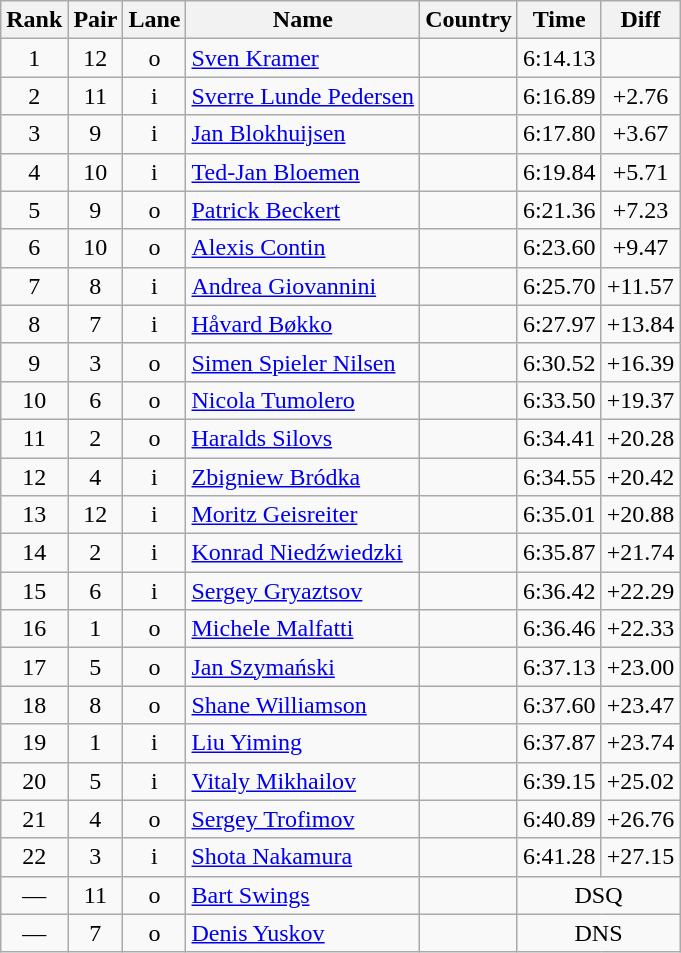<table class="wikitable sortable" style="text-align:center">
<tr>
<th>Rank</th>
<th>Pair</th>
<th>Lane</th>
<th>Name</th>
<th>Country</th>
<th>Time</th>
<th>Diff</th>
</tr>
<tr>
<td>1</td>
<td>12</td>
<td>o</td>
<td align=left><a href='#'>Sven Kramer</a></td>
<td align=left></td>
<td>6:14.13</td>
<td></td>
</tr>
<tr>
<td>2</td>
<td>11</td>
<td>i</td>
<td align=left><a href='#'>Sverre Lunde Pedersen</a></td>
<td align=left></td>
<td>6:16.89</td>
<td>+2.76</td>
</tr>
<tr>
<td>3</td>
<td>9</td>
<td>i</td>
<td align=left><a href='#'>Jan Blokhuijsen</a></td>
<td align=left></td>
<td>6:17.80</td>
<td>+3.67</td>
</tr>
<tr>
<td>4</td>
<td>10</td>
<td>i</td>
<td align=left><a href='#'>Ted-Jan Bloemen</a></td>
<td align=left></td>
<td>6:19.84</td>
<td>+5.71</td>
</tr>
<tr>
<td>5</td>
<td>9</td>
<td>o</td>
<td align=left><a href='#'>Patrick Beckert</a></td>
<td align=left></td>
<td>6:21.36</td>
<td>+7.23</td>
</tr>
<tr>
<td>6</td>
<td>10</td>
<td>o</td>
<td align=left><a href='#'>Alexis Contin</a></td>
<td align=left></td>
<td>6:23.60</td>
<td>+9.47</td>
</tr>
<tr>
<td>7</td>
<td>8</td>
<td>i</td>
<td align=left><a href='#'>Andrea Giovannini</a></td>
<td align=left></td>
<td>6:25.70</td>
<td>+11.57</td>
</tr>
<tr>
<td>8</td>
<td>7</td>
<td>i</td>
<td align=left><a href='#'>Håvard Bøkko</a></td>
<td align=left></td>
<td>6:27.97</td>
<td>+13.84</td>
</tr>
<tr>
<td>9</td>
<td>3</td>
<td>o</td>
<td align=left><a href='#'>Simen Spieler Nilsen</a></td>
<td align=left></td>
<td>6:30.52</td>
<td>+16.39</td>
</tr>
<tr>
<td>10</td>
<td>6</td>
<td>o</td>
<td align=left><a href='#'>Nicola Tumolero</a></td>
<td align=left></td>
<td>6:33.50</td>
<td>+19.37</td>
</tr>
<tr>
<td>11</td>
<td>2</td>
<td>o</td>
<td align=left><a href='#'>Haralds Silovs</a></td>
<td align=left></td>
<td>6:34.41</td>
<td>+20.28</td>
</tr>
<tr>
<td>12</td>
<td>4</td>
<td>i</td>
<td align=left><a href='#'>Zbigniew Bródka</a></td>
<td align=left></td>
<td>6:34.55</td>
<td>+20.42</td>
</tr>
<tr>
<td>13</td>
<td>12</td>
<td>i</td>
<td align=left><a href='#'>Moritz Geisreiter</a></td>
<td align=left></td>
<td>6:35.01</td>
<td>+20.88</td>
</tr>
<tr>
<td>14</td>
<td>2</td>
<td>i</td>
<td align=left><a href='#'>Konrad Niedźwiedzki</a></td>
<td align=left></td>
<td>6:35.87</td>
<td>+21.74</td>
</tr>
<tr>
<td>15</td>
<td>6</td>
<td>i</td>
<td align=left><a href='#'>Sergey Gryaztsov</a></td>
<td align=left></td>
<td>6:36.42</td>
<td>+22.29</td>
</tr>
<tr>
<td>16</td>
<td>1</td>
<td>o</td>
<td align=left><a href='#'>Michele Malfatti</a></td>
<td align=left></td>
<td>6:36.46</td>
<td>+22.33</td>
</tr>
<tr>
<td>17</td>
<td>5</td>
<td>o</td>
<td align=left><a href='#'>Jan Szymański</a></td>
<td align=left></td>
<td>6:37.13</td>
<td>+23.00</td>
</tr>
<tr>
<td>18</td>
<td>8</td>
<td>o</td>
<td align=left><a href='#'>Shane Williamson</a></td>
<td align=left></td>
<td>6:37.60</td>
<td>+23.47</td>
</tr>
<tr>
<td>19</td>
<td>1</td>
<td>i</td>
<td align=left><a href='#'>Liu Yiming</a></td>
<td align=left></td>
<td>6:37.87</td>
<td>+23.74</td>
</tr>
<tr>
<td>20</td>
<td>5</td>
<td>i</td>
<td align=left><a href='#'>Vitaly Mikhailov</a></td>
<td align=left></td>
<td>6:39.15</td>
<td>+25.02</td>
</tr>
<tr>
<td>21</td>
<td>4</td>
<td>o</td>
<td align=left><a href='#'>Sergey Trofimov</a></td>
<td align=left></td>
<td>6:40.89</td>
<td>+26.76</td>
</tr>
<tr>
<td>22</td>
<td>3</td>
<td>i</td>
<td align=left><a href='#'>Shota Nakamura</a></td>
<td align=left></td>
<td>6:41.28</td>
<td>+27.15</td>
</tr>
<tr>
<td>—</td>
<td>11</td>
<td>o</td>
<td align=left><a href='#'>Bart Swings</a></td>
<td align=left></td>
<td colspan=2>DSQ</td>
</tr>
<tr>
<td>—</td>
<td>7</td>
<td>o</td>
<td align=left><a href='#'>Denis Yuskov</a></td>
<td align=left></td>
<td colspan=2>DNS</td>
</tr>
</table>
